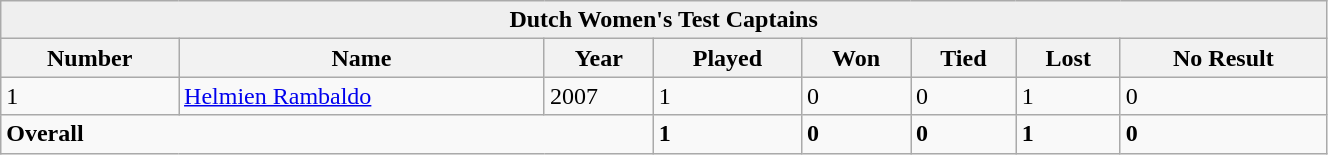<table class="wikitable" style="width:70%;">
<tr>
<th style="background:#efefef;" colspan="9">Dutch Women's Test Captains</th>
</tr>
<tr style="background:#efefef;">
<th>Number</th>
<th>Name</th>
<th>Year</th>
<th>Played</th>
<th>Won</th>
<th>Tied</th>
<th>Lost</th>
<th>No Result</th>
</tr>
<tr>
<td>1</td>
<td><a href='#'>Helmien Rambaldo</a></td>
<td>2007</td>
<td>1</td>
<td>0</td>
<td>0</td>
<td>1</td>
<td>0</td>
</tr>
<tr>
<td colspan=3><strong>Overall</strong></td>
<td><strong>1</strong></td>
<td><strong>0</strong></td>
<td><strong>0</strong></td>
<td><strong>1</strong></td>
<td><strong>0</strong></td>
</tr>
</table>
